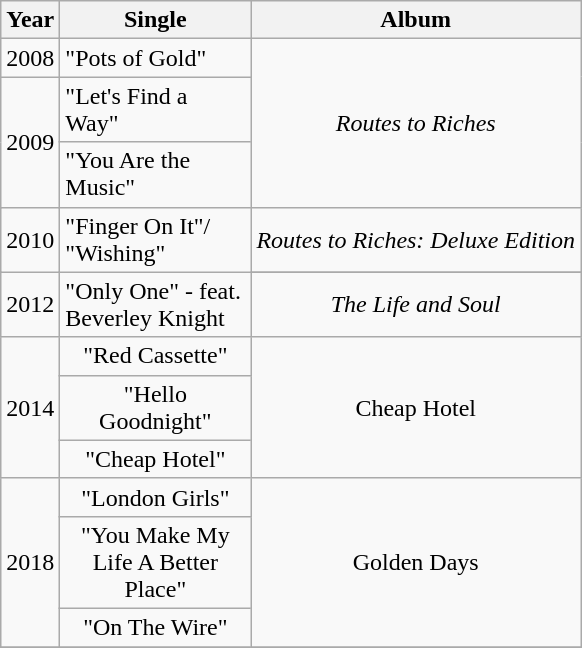<table class="wikitable" style="text-align:center">
<tr>
<th rowspan="1">Year</th>
<th rowspan="1" width="120">Single</th>
<th rowspan="1">Album</th>
</tr>
<tr>
<td rowspan="1">2008</td>
<td align="left">"Pots of Gold"</td>
<td rowspan="4"><em>Routes to Riches</em></td>
</tr>
<tr>
<td rowspan="2">2009</td>
<td align="left">"Let's Find a Way"</td>
</tr>
<tr>
<td align="left">"You Are the Music"</td>
</tr>
<tr>
<td rowspan="2">2010</td>
<td align="left" rowspan="2">"Finger On It"/<br>"Wishing"</td>
</tr>
<tr>
<td rowspan="1"><em>Routes to Riches: Deluxe Edition</em></td>
</tr>
<tr>
<td rowspan="2">2012</td>
<td align="left" rowspan="2">"Only One" - feat. Beverley Knight</td>
</tr>
<tr>
<td rowspan="1"><em>The Life and Soul</em></td>
</tr>
<tr>
<td rowspan="3">2014</td>
<td>"Red Cassette"</td>
<td rowspan="3">Cheap Hotel</td>
</tr>
<tr>
<td>"Hello Goodnight"</td>
</tr>
<tr>
<td>"Cheap Hotel"</td>
</tr>
<tr>
<td rowspan="3">2018</td>
<td>"London Girls"</td>
<td rowspan="3">Golden Days</td>
</tr>
<tr>
<td>"You Make My Life A Better Place"</td>
</tr>
<tr>
<td>"On The Wire"</td>
</tr>
<tr>
</tr>
</table>
